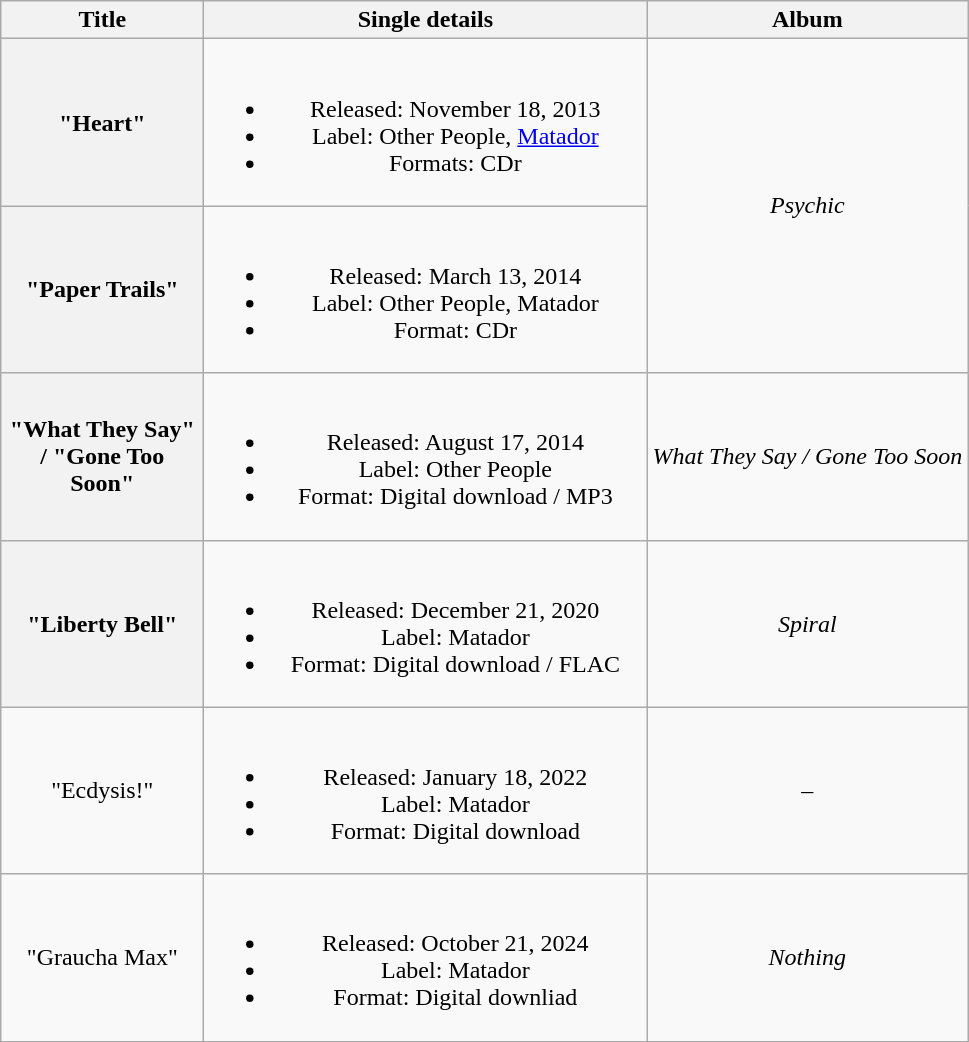<table class="wikitable plainrowheaders" style="text-align:center;">
<tr>
<th scope="col" style="width:8em;">Title</th>
<th scope="col" style="width:18em;">Single details</th>
<th>Album</th>
</tr>
<tr>
<th scope="row">"Heart"</th>
<td><br><ul><li>Released: November 18, 2013</li><li>Label: Other People, <a href='#'>Matador</a></li><li>Formats: CDr</li></ul></td>
<td rowspan="2"><em>Psychic</em></td>
</tr>
<tr>
<th scope="row">"Paper Trails"</th>
<td><br><ul><li>Released: March 13, 2014</li><li>Label: Other People, Matador</li><li>Format: CDr</li></ul></td>
</tr>
<tr>
<th scope="row">"What They Say" / "Gone Too Soon"</th>
<td><br><ul><li>Released: August 17, 2014</li><li>Label: Other People</li><li>Format: Digital download / MP3</li></ul></td>
<td><em>What They Say / Gone Too Soon</em></td>
</tr>
<tr>
<th scope="row">"Liberty Bell"</th>
<td><br><ul><li>Released: December 21, 2020</li><li>Label: Matador</li><li>Format: Digital download / FLAC</li></ul></td>
<td><em>Spiral</em></td>
</tr>
<tr>
<td>"Ecdysis!"</td>
<td><br><ul><li>Released: January 18, 2022</li><li>Label: Matador</li><li>Format: Digital download</li></ul></td>
<td>–</td>
</tr>
<tr>
<td>"Graucha Max"</td>
<td><br><ul><li>Released: October 21, 2024</li><li>Label: Matador</li><li>Format: Digital downliad</li></ul></td>
<td><em>Nothing</em></td>
</tr>
</table>
